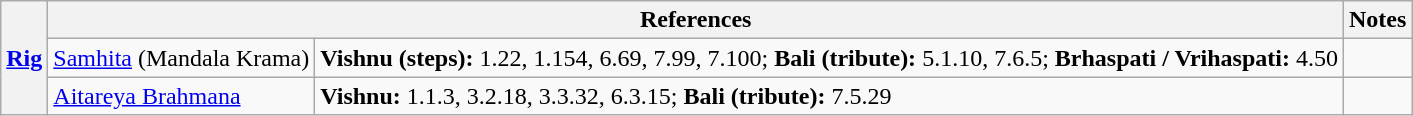<table class="wikitable">
<tr>
<th rowspan="3"><a href='#'>Rig</a></th>
<th colspan="2">References</th>
<th>Notes</th>
</tr>
<tr>
<td><a href='#'>Samhita</a> (Mandala Krama)</td>
<td><strong>Vishnu (steps):</strong> 1.22, 1.154, 6.69, 7.99, 7.100; <strong>Bali (tribute):</strong> 5.1.10, 7.6.5; <strong>Brhaspati / Vrihaspati:</strong> 4.50</td>
<td></td>
</tr>
<tr>
<td><a href='#'>Aitareya Brahmana</a></td>
<td><strong>Vishnu:</strong> 1.1.3, 3.2.18, 3.3.32, 6.3.15; <strong>Bali (tribute):</strong> 7.5.29</td>
<td></td>
</tr>
</table>
